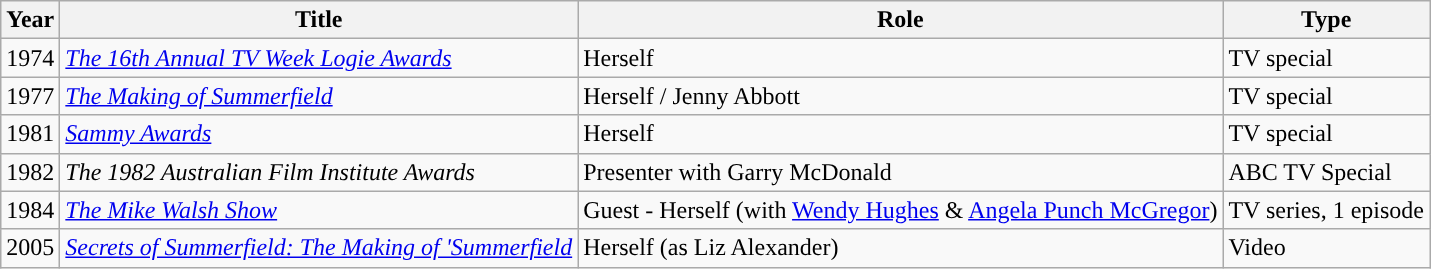<table class="wikitable">
<tr>
<th>Year</th>
<th>Title</th>
<th>Role</th>
<th>Type</th>
</tr>
<tr>
<td>1974</td>
<td><em><a href='#'>The 16th Annual TV Week Logie Awards</a></em></td>
<td>Herself</td>
<td>TV special</td>
</tr>
<tr>
<td>1977</td>
<td><em><a href='#'>The Making of Summerfield</a></em></td>
<td>Herself / Jenny Abbott</td>
<td>TV special</td>
</tr>
<tr>
<td>1981</td>
<td><em><a href='#'>Sammy Awards</a></em></td>
<td>Herself</td>
<td>TV special</td>
</tr>
<tr>
<td>1982</td>
<td><em>The 1982 Australian Film Institute Awards</em></td>
<td>Presenter with Garry McDonald</td>
<td>ABC TV Special</td>
</tr>
<tr>
<td>1984</td>
<td><em><a href='#'>The Mike Walsh Show</a></em></td>
<td>Guest - Herself (with <a href='#'>Wendy Hughes</a> & <a href='#'>Angela Punch McGregor</a>)</td>
<td>TV series, 1 episode</td>
</tr>
<tr>
<td>2005</td>
<td><em><a href='#'>Secrets of Summerfield: The Making of 'Summerfield</a></em></td>
<td>Herself (as Liz Alexander)</td>
<td>Video</td>
</tr>
</table>
